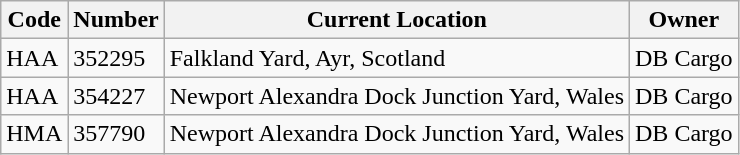<table class="wikitable">
<tr>
<th>Code</th>
<th>Number</th>
<th>Current Location</th>
<th>Owner</th>
</tr>
<tr>
<td>HAA</td>
<td>352295</td>
<td>Falkland Yard, Ayr, Scotland</td>
<td>DB Cargo</td>
</tr>
<tr>
<td>HAA</td>
<td>354227</td>
<td>Newport Alexandra Dock Junction Yard, Wales</td>
<td>DB Cargo</td>
</tr>
<tr>
<td>HMA</td>
<td>357790</td>
<td>Newport Alexandra Dock Junction Yard, Wales</td>
<td>DB Cargo</td>
</tr>
</table>
